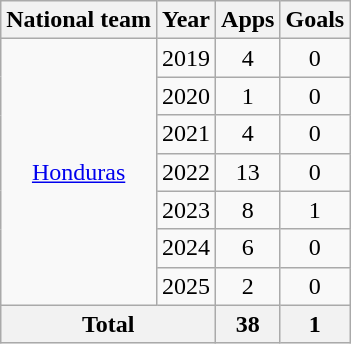<table class="wikitable" style="text-align: center;">
<tr>
<th>National team</th>
<th>Year</th>
<th>Apps</th>
<th>Goals</th>
</tr>
<tr>
<td rowspan="7" valign="center"><a href='#'>Honduras</a></td>
<td>2019</td>
<td>4</td>
<td>0</td>
</tr>
<tr>
<td>2020</td>
<td>1</td>
<td>0</td>
</tr>
<tr>
<td>2021</td>
<td>4</td>
<td>0</td>
</tr>
<tr>
<td>2022</td>
<td>13</td>
<td>0</td>
</tr>
<tr>
<td>2023</td>
<td>8</td>
<td>1</td>
</tr>
<tr>
<td>2024</td>
<td>6</td>
<td>0</td>
</tr>
<tr>
<td>2025</td>
<td>2</td>
<td>0</td>
</tr>
<tr>
<th colspan="2">Total</th>
<th>38</th>
<th>1</th>
</tr>
</table>
